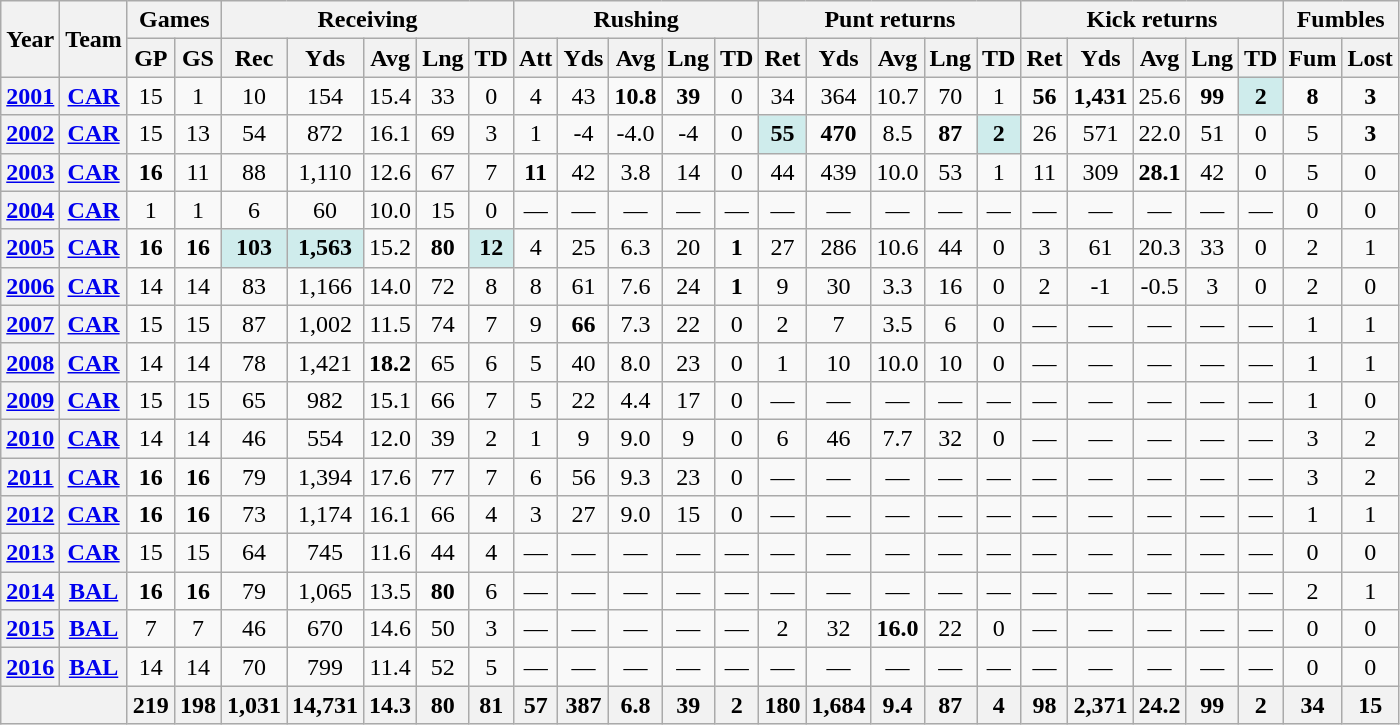<table class="wikitable" style="text-align:center;">
<tr>
<th rowspan="2">Year</th>
<th rowspan="2">Team</th>
<th colspan="2">Games</th>
<th colspan="5">Receiving</th>
<th colspan="5">Rushing</th>
<th colspan="5">Punt returns</th>
<th colspan="5">Kick returns</th>
<th colspan="2">Fumbles</th>
</tr>
<tr>
<th>GP</th>
<th>GS</th>
<th>Rec</th>
<th>Yds</th>
<th>Avg</th>
<th>Lng</th>
<th>TD</th>
<th>Att</th>
<th>Yds</th>
<th>Avg</th>
<th>Lng</th>
<th>TD</th>
<th>Ret</th>
<th>Yds</th>
<th>Avg</th>
<th>Lng</th>
<th>TD</th>
<th>Ret</th>
<th>Yds</th>
<th>Avg</th>
<th>Lng</th>
<th>TD</th>
<th>Fum</th>
<th>Lost</th>
</tr>
<tr>
<th><a href='#'>2001</a></th>
<th><a href='#'>CAR</a></th>
<td>15</td>
<td>1</td>
<td>10</td>
<td>154</td>
<td>15.4</td>
<td>33</td>
<td>0</td>
<td>4</td>
<td>43</td>
<td><strong>10.8</strong></td>
<td><strong>39</strong></td>
<td>0</td>
<td>34</td>
<td>364</td>
<td>10.7</td>
<td>70</td>
<td>1</td>
<td><strong>56</strong></td>
<td><strong>1,431</strong></td>
<td>25.6</td>
<td><strong>99</strong></td>
<td style="background:#cfecec;"><strong>2</strong></td>
<td><strong>8</strong></td>
<td><strong>3</strong></td>
</tr>
<tr>
<th><a href='#'>2002</a></th>
<th><a href='#'>CAR</a></th>
<td>15</td>
<td>13</td>
<td>54</td>
<td>872</td>
<td>16.1</td>
<td>69</td>
<td>3</td>
<td>1</td>
<td>-4</td>
<td>-4.0</td>
<td>-4</td>
<td>0</td>
<td style="background:#cfecec;"><strong>55</strong></td>
<td><strong>470</strong></td>
<td>8.5</td>
<td><strong>87</strong></td>
<td style="background:#cfecec;"><strong>2</strong></td>
<td>26</td>
<td>571</td>
<td>22.0</td>
<td>51</td>
<td>0</td>
<td>5</td>
<td><strong>3</strong></td>
</tr>
<tr>
<th><a href='#'>2003</a></th>
<th><a href='#'>CAR</a></th>
<td><strong>16</strong></td>
<td>11</td>
<td>88</td>
<td>1,110</td>
<td>12.6</td>
<td>67</td>
<td>7</td>
<td><strong>11</strong></td>
<td>42</td>
<td>3.8</td>
<td>14</td>
<td>0</td>
<td>44</td>
<td>439</td>
<td>10.0</td>
<td>53</td>
<td>1</td>
<td>11</td>
<td>309</td>
<td><strong>28.1</strong></td>
<td>42</td>
<td>0</td>
<td>5</td>
<td>0</td>
</tr>
<tr>
<th><a href='#'>2004</a></th>
<th><a href='#'>CAR</a></th>
<td>1</td>
<td>1</td>
<td>6</td>
<td>60</td>
<td>10.0</td>
<td>15</td>
<td>0</td>
<td>—</td>
<td>—</td>
<td>—</td>
<td>—</td>
<td>—</td>
<td>—</td>
<td>—</td>
<td>—</td>
<td>—</td>
<td>—</td>
<td>—</td>
<td>—</td>
<td>—</td>
<td>—</td>
<td>—</td>
<td>0</td>
<td>0</td>
</tr>
<tr>
<th><a href='#'>2005</a></th>
<th><a href='#'>CAR</a></th>
<td><strong>16</strong></td>
<td><strong>16</strong></td>
<td style="background:#cfecec;"><strong>103</strong></td>
<td style="background:#cfecec;"><strong>1,563</strong></td>
<td>15.2</td>
<td><strong>80</strong></td>
<td style="background:#cfecec;"><strong>12</strong></td>
<td>4</td>
<td>25</td>
<td>6.3</td>
<td>20</td>
<td><strong>1</strong></td>
<td>27</td>
<td>286</td>
<td>10.6</td>
<td>44</td>
<td>0</td>
<td>3</td>
<td>61</td>
<td>20.3</td>
<td>33</td>
<td>0</td>
<td>2</td>
<td>1</td>
</tr>
<tr>
<th><a href='#'>2006</a></th>
<th><a href='#'>CAR</a></th>
<td>14</td>
<td>14</td>
<td>83</td>
<td>1,166</td>
<td>14.0</td>
<td>72</td>
<td>8</td>
<td>8</td>
<td>61</td>
<td>7.6</td>
<td>24</td>
<td><strong>1</strong></td>
<td>9</td>
<td>30</td>
<td>3.3</td>
<td>16</td>
<td>0</td>
<td>2</td>
<td>-1</td>
<td>-0.5</td>
<td>3</td>
<td>0</td>
<td>2</td>
<td>0</td>
</tr>
<tr>
<th><a href='#'>2007</a></th>
<th><a href='#'>CAR</a></th>
<td>15</td>
<td>15</td>
<td>87</td>
<td>1,002</td>
<td>11.5</td>
<td>74</td>
<td>7</td>
<td>9</td>
<td><strong>66</strong></td>
<td>7.3</td>
<td>22</td>
<td>0</td>
<td>2</td>
<td>7</td>
<td>3.5</td>
<td>6</td>
<td>0</td>
<td>—</td>
<td>—</td>
<td>—</td>
<td>—</td>
<td>—</td>
<td>1</td>
<td>1</td>
</tr>
<tr>
<th><a href='#'>2008</a></th>
<th><a href='#'>CAR</a></th>
<td>14</td>
<td>14</td>
<td>78</td>
<td>1,421</td>
<td><strong>18.2</strong></td>
<td>65</td>
<td>6</td>
<td>5</td>
<td>40</td>
<td>8.0</td>
<td>23</td>
<td>0</td>
<td>1</td>
<td>10</td>
<td>10.0</td>
<td>10</td>
<td>0</td>
<td>—</td>
<td>—</td>
<td>—</td>
<td>—</td>
<td>—</td>
<td>1</td>
<td>1</td>
</tr>
<tr>
<th><a href='#'>2009</a></th>
<th><a href='#'>CAR</a></th>
<td>15</td>
<td>15</td>
<td>65</td>
<td>982</td>
<td>15.1</td>
<td>66</td>
<td>7</td>
<td>5</td>
<td>22</td>
<td>4.4</td>
<td>17</td>
<td>0</td>
<td>—</td>
<td>—</td>
<td>—</td>
<td>—</td>
<td>—</td>
<td>—</td>
<td>—</td>
<td>—</td>
<td>—</td>
<td>—</td>
<td>1</td>
<td>0</td>
</tr>
<tr>
<th><a href='#'>2010</a></th>
<th><a href='#'>CAR</a></th>
<td>14</td>
<td>14</td>
<td>46</td>
<td>554</td>
<td>12.0</td>
<td>39</td>
<td>2</td>
<td>1</td>
<td>9</td>
<td>9.0</td>
<td>9</td>
<td>0</td>
<td>6</td>
<td>46</td>
<td>7.7</td>
<td>32</td>
<td>0</td>
<td>—</td>
<td>—</td>
<td>—</td>
<td>—</td>
<td>—</td>
<td>3</td>
<td>2</td>
</tr>
<tr>
<th><a href='#'>2011</a></th>
<th><a href='#'>CAR</a></th>
<td><strong>16</strong></td>
<td><strong>16</strong></td>
<td>79</td>
<td>1,394</td>
<td>17.6</td>
<td>77</td>
<td>7</td>
<td>6</td>
<td>56</td>
<td>9.3</td>
<td>23</td>
<td>0</td>
<td>—</td>
<td>—</td>
<td>—</td>
<td>—</td>
<td>—</td>
<td>—</td>
<td>—</td>
<td>—</td>
<td>—</td>
<td>—</td>
<td>3</td>
<td>2</td>
</tr>
<tr>
<th><a href='#'>2012</a></th>
<th><a href='#'>CAR</a></th>
<td><strong>16</strong></td>
<td><strong>16</strong></td>
<td>73</td>
<td>1,174</td>
<td>16.1</td>
<td>66</td>
<td>4</td>
<td>3</td>
<td>27</td>
<td>9.0</td>
<td>15</td>
<td>0</td>
<td>—</td>
<td>—</td>
<td>—</td>
<td>—</td>
<td>—</td>
<td>—</td>
<td>—</td>
<td>—</td>
<td>—</td>
<td>—</td>
<td>1</td>
<td>1</td>
</tr>
<tr>
<th><a href='#'>2013</a></th>
<th><a href='#'>CAR</a></th>
<td>15</td>
<td>15</td>
<td>64</td>
<td>745</td>
<td>11.6</td>
<td>44</td>
<td>4</td>
<td>—</td>
<td>—</td>
<td>—</td>
<td>—</td>
<td>—</td>
<td>—</td>
<td>—</td>
<td>—</td>
<td>—</td>
<td>—</td>
<td>—</td>
<td>—</td>
<td>—</td>
<td>—</td>
<td>—</td>
<td>0</td>
<td>0</td>
</tr>
<tr>
<th><a href='#'>2014</a></th>
<th><a href='#'>BAL</a></th>
<td><strong>16</strong></td>
<td><strong>16</strong></td>
<td>79</td>
<td>1,065</td>
<td>13.5</td>
<td><strong>80</strong></td>
<td>6</td>
<td>—</td>
<td>—</td>
<td>—</td>
<td>—</td>
<td>—</td>
<td>—</td>
<td>—</td>
<td>—</td>
<td>—</td>
<td>—</td>
<td>—</td>
<td>—</td>
<td>—</td>
<td>—</td>
<td>—</td>
<td>2</td>
<td>1</td>
</tr>
<tr>
<th><a href='#'>2015</a></th>
<th><a href='#'>BAL</a></th>
<td>7</td>
<td>7</td>
<td>46</td>
<td>670</td>
<td>14.6</td>
<td>50</td>
<td>3</td>
<td>—</td>
<td>—</td>
<td>—</td>
<td>—</td>
<td>—</td>
<td>2</td>
<td>32</td>
<td><strong>16.0</strong></td>
<td>22</td>
<td>0</td>
<td>—</td>
<td>—</td>
<td>—</td>
<td>—</td>
<td>—</td>
<td>0</td>
<td>0</td>
</tr>
<tr>
<th><a href='#'>2016</a></th>
<th><a href='#'>BAL</a></th>
<td>14</td>
<td>14</td>
<td>70</td>
<td>799</td>
<td>11.4</td>
<td>52</td>
<td>5</td>
<td>—</td>
<td>—</td>
<td>—</td>
<td>—</td>
<td>—</td>
<td>—</td>
<td>—</td>
<td>—</td>
<td>—</td>
<td>—</td>
<td>—</td>
<td>—</td>
<td>—</td>
<td>—</td>
<td>—</td>
<td>0</td>
<td>0</td>
</tr>
<tr>
<th colspan="2"></th>
<th>219</th>
<th>198</th>
<th>1,031</th>
<th>14,731</th>
<th>14.3</th>
<th>80</th>
<th>81</th>
<th>57</th>
<th>387</th>
<th>6.8</th>
<th>39</th>
<th>2</th>
<th>180</th>
<th>1,684</th>
<th>9.4</th>
<th>87</th>
<th>4</th>
<th>98</th>
<th>2,371</th>
<th>24.2</th>
<th>99</th>
<th>2</th>
<th>34</th>
<th>15</th>
</tr>
</table>
